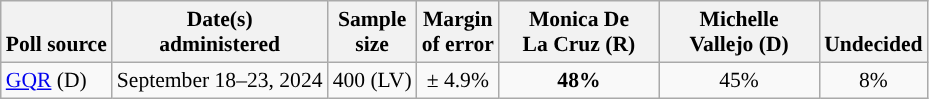<table class="wikitable" style="font-size:90%;text-align:center;">
<tr style="vertical-align:bottom">
<th>Poll source</th>
<th>Date(s)<br>administered</th>
<th>Sample<br>size</th>
<th>Margin<br>of error</th>
<th style="width:100px;">Monica De<br>La Cruz (R)</th>
<th style="width:100px;">Michelle<br>Vallejo (D)</th>
<th>Undecided</th>
</tr>
<tr>
<td style="text-align:left;"><a href='#'>GQR</a> (D)</td>
<td>September 18–23, 2024</td>
<td>400 (LV)</td>
<td>± 4.9%</td>
<td style="background-color:"><strong>48%</strong></td>
<td>45%</td>
<td>8%</td>
</tr>
</table>
